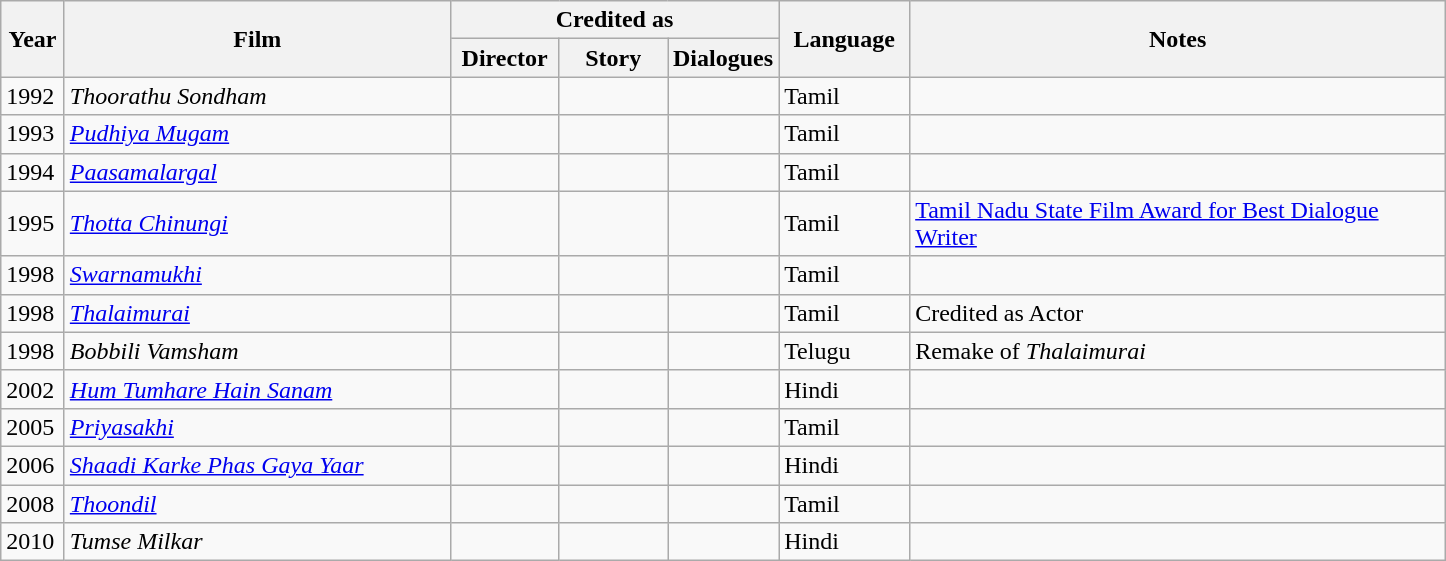<table class="wikitable sortable">
<tr>
<th rowspan="2" style="width:35px;">Year</th>
<th rowspan="2" style="width:250px;">Film</th>
<th colspan="3" style="width:195px;">Credited as</th>
<th rowspan="2" style="text-align:center; width:80px;">Language</th>
<th rowspan="2"  style="text-align:center; width:350px;" class="unsortable">Notes</th>
</tr>
<tr>
<th style="width:65px;">Director</th>
<th width=65>Story</th>
<th width=65>Dialogues</th>
</tr>
<tr>
<td>1992</td>
<td><em>Thoorathu Sondham</em></td>
<td style="text-align:center;"></td>
<td style="text-align:center;"></td>
<td style="text-align:center;"></td>
<td>Tamil</td>
<td></td>
</tr>
<tr>
<td>1993</td>
<td><em><a href='#'>Pudhiya Mugam</a></em></td>
<td style="text-align:center;"></td>
<td style="text-align:center;"></td>
<td style="text-align:center;"></td>
<td>Tamil</td>
<td></td>
</tr>
<tr>
<td>1994</td>
<td><em><a href='#'>Paasamalargal</a></em></td>
<td style="text-align:center;"></td>
<td style="text-align:center;"></td>
<td style="text-align:center;"></td>
<td>Tamil</td>
<td></td>
</tr>
<tr>
<td>1995</td>
<td><em><a href='#'>Thotta Chinungi</a></em></td>
<td style="text-align:center;"></td>
<td style="text-align:center;"></td>
<td style="text-align:center;"></td>
<td>Tamil</td>
<td><a href='#'>Tamil Nadu State Film Award for Best Dialogue Writer</a></td>
</tr>
<tr>
<td>1998</td>
<td><em><a href='#'>Swarnamukhi</a></em></td>
<td style="text-align:center;"></td>
<td style="text-align:center;"></td>
<td style="text-align:center;"></td>
<td>Tamil</td>
<td></td>
</tr>
<tr>
<td>1998</td>
<td><em><a href='#'>Thalaimurai</a></em></td>
<td style="text-align:center;"></td>
<td style="text-align:center;"></td>
<td style="text-align:center;"></td>
<td>Tamil</td>
<td>Credited as Actor</td>
</tr>
<tr>
<td>1998</td>
<td><em>Bobbili Vamsham</em></td>
<td style="text-align:center;"></td>
<td style="text-align:center;"></td>
<td style="text-align:center;"></td>
<td>Telugu</td>
<td>Remake of <em>Thalaimurai</em></td>
</tr>
<tr>
<td>2002</td>
<td><em><a href='#'>Hum Tumhare Hain Sanam</a></em></td>
<td style="text-align:center;"></td>
<td style="text-align:center;"></td>
<td style="text-align:center;"></td>
<td>Hindi</td>
<td></td>
</tr>
<tr>
<td>2005</td>
<td><em><a href='#'>Priyasakhi</a></em></td>
<td style="text-align:center;"></td>
<td style="text-align:center;"></td>
<td style="text-align:center;"></td>
<td>Tamil</td>
<td></td>
</tr>
<tr>
<td>2006</td>
<td><em><a href='#'>Shaadi Karke Phas Gaya Yaar</a></em></td>
<td style="text-align:center;"></td>
<td style="text-align:center;"></td>
<td style="text-align:center;"></td>
<td>Hindi</td>
<td></td>
</tr>
<tr>
<td>2008</td>
<td><em><a href='#'>Thoondil</a></em></td>
<td style="text-align:center;"></td>
<td style="text-align:center;"></td>
<td style="text-align:center;"></td>
<td>Tamil</td>
<td></td>
</tr>
<tr>
<td>2010</td>
<td><em>Tumse Milkar</em></td>
<td style="text-align:center;"></td>
<td style="text-align:center;"></td>
<td style="text-align:center;"></td>
<td>Hindi</td>
<td></td>
</tr>
</table>
